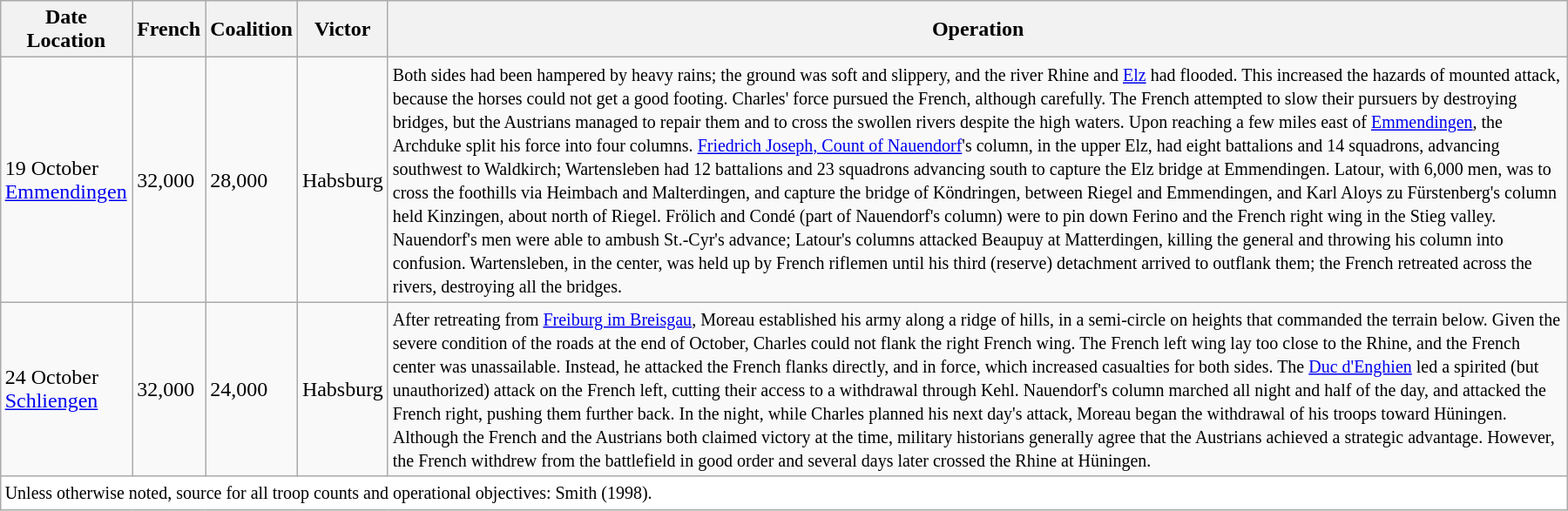<table class="wikitable" style="width:95%; margin:auto;">
<tr>
<th>Date Location</th>
<th>French</th>
<th>Coalition</th>
<th>Victor</th>
<th>Operation</th>
</tr>
<tr>
<td>19 October<br><a href='#'>Emmendingen</a></td>
<td>32,000</td>
<td>28,000</td>
<td>Habsburg</td>
<td><small>Both sides had been hampered by heavy rains; the ground was soft and slippery, and the river Rhine and <a href='#'>Elz</a> had flooded. This increased the hazards of mounted attack, because the horses could not get a good footing. Charles' force pursued the French, although carefully. The French attempted to slow their pursuers by destroying bridges, but the Austrians managed to repair them and to cross the swollen rivers despite the high waters. Upon reaching a few miles east of <a href='#'>Emmendingen</a>, the Archduke split his force into four columns. <a href='#'>Friedrich Joseph, Count of Nauendorf</a>'s column, in the upper Elz, had eight battalions and 14 squadrons, advancing southwest to Waldkirch; Wartensleben had 12 battalions and 23 squadrons advancing south to capture the Elz bridge at Emmendingen. Latour, with 6,000 men, was to cross the foothills via Heimbach and Malterdingen, and capture the bridge of Köndringen, between Riegel and Emmendingen, and Karl Aloys zu Fürstenberg's column held Kinzingen, about  north of Riegel. Frölich and Condé (part of Nauendorf's column) were to pin down Ferino and the French right wing in the Stieg valley. Nauendorf's men were able to ambush St.-Cyr's advance; Latour's columns attacked Beaupuy at Matterdingen, killing the general and throwing his column into confusion. Wartensleben, in the center, was held up by French riflemen until his third (reserve) detachment arrived to outflank them; the French retreated across the rivers, destroying all the bridges.</small></td>
</tr>
<tr>
<td>24 October<br><a href='#'>Schliengen</a></td>
<td>32,000</td>
<td>24,000</td>
<td>Habsburg</td>
<td><small>After retreating from <a href='#'>Freiburg im Breisgau</a>, Moreau established his army along a ridge of hills, in a  semi-circle on heights that commanded the terrain below. Given the severe condition of the roads at the end of October, Charles could not flank the right French wing. The French left wing lay too close to the Rhine, and the French center was unassailable. Instead, he attacked the French flanks directly, and in force, which increased casualties for both sides. The <a href='#'>Duc d'Enghien</a> led a spirited (but unauthorized) attack on the French left, cutting their access to a withdrawal through Kehl. Nauendorf's column marched all night and half of the day, and attacked the French right, pushing them further back. In the night, while Charles planned his next day's attack, Moreau began the withdrawal of his troops toward Hüningen. Although the French and the Austrians both claimed victory at the time, military historians generally agree that the Austrians achieved a strategic advantage. However, the French withdrew from the battlefield in good order and several days later crossed the Rhine at Hüningen.</small></td>
</tr>
<tr>
<td colspan="11" style="background:white;"><small>Unless otherwise noted, source for all troop counts and operational objectives: Smith (1998).</small></td>
</tr>
</table>
